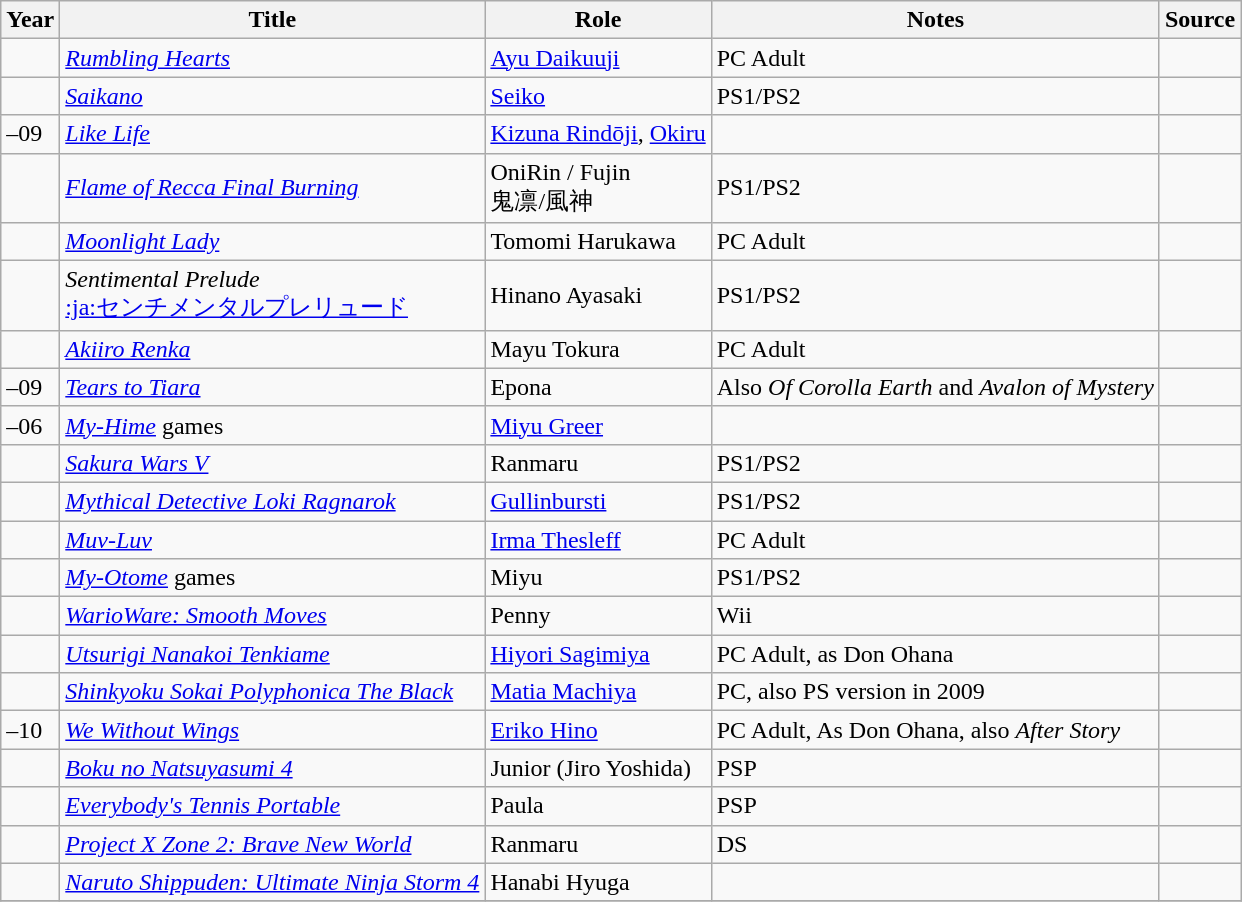<table class="wikitable sortable plainrowheaders">
<tr>
<th>Year</th>
<th>Title</th>
<th>Role</th>
<th class="unsortable">Notes</th>
<th class="unsortable">Source</th>
</tr>
<tr>
<td></td>
<td><em><a href='#'>Rumbling Hearts</a></em></td>
<td><a href='#'>Ayu Daikuuji</a></td>
<td>PC Adult</td>
<td></td>
</tr>
<tr>
<td></td>
<td><em><a href='#'>Saikano</a></em></td>
<td><a href='#'>Seiko</a></td>
<td>PS1/PS2</td>
<td></td>
</tr>
<tr>
<td>–09</td>
<td><em><a href='#'>Like Life</a></em></td>
<td><a href='#'>Kizuna Rindōji</a>, <a href='#'>Okiru</a></td>
<td></td>
<td></td>
</tr>
<tr>
<td></td>
<td><em><a href='#'>Flame of Recca Final Burning</a></em></td>
<td>OniRin / Fujin<br>鬼凛/風神</td>
<td>PS1/PS2</td>
<td></td>
</tr>
<tr>
<td></td>
<td><em><a href='#'>Moonlight Lady</a></em></td>
<td>Tomomi Harukawa</td>
<td>PC Adult</td>
<td></td>
</tr>
<tr>
<td></td>
<td><em>Sentimental Prelude</em><br><a href='#'>:ja:センチメンタルプレリュード</a></td>
<td>Hinano Ayasaki</td>
<td>PS1/PS2</td>
<td></td>
</tr>
<tr>
<td></td>
<td><em><a href='#'>Akiiro Renka</a></em></td>
<td>Mayu Tokura</td>
<td>PC Adult</td>
<td></td>
</tr>
<tr>
<td>–09</td>
<td><em><a href='#'>Tears to Tiara</a></em></td>
<td>Epona</td>
<td>Also <em>Of Corolla Earth</em> and <em>Avalon of Mystery</em></td>
<td></td>
</tr>
<tr>
<td>–06</td>
<td><em><a href='#'>My-Hime</a></em> games</td>
<td><a href='#'>Miyu Greer</a></td>
<td></td>
<td></td>
</tr>
<tr>
<td></td>
<td><em><a href='#'>Sakura Wars V</a></em></td>
<td>Ranmaru</td>
<td>PS1/PS2</td>
<td></td>
</tr>
<tr>
<td></td>
<td><em><a href='#'>Mythical Detective Loki Ragnarok</a></em></td>
<td><a href='#'>Gullinbursti</a></td>
<td>PS1/PS2</td>
<td></td>
</tr>
<tr>
<td></td>
<td><em><a href='#'>Muv-Luv</a></em></td>
<td><a href='#'>Irma Thesleff</a></td>
<td>PC Adult</td>
<td></td>
</tr>
<tr>
<td></td>
<td><em><a href='#'>My-Otome</a></em> games</td>
<td>Miyu</td>
<td>PS1/PS2</td>
<td></td>
</tr>
<tr>
<td></td>
<td><em><a href='#'>WarioWare: Smooth Moves</a></em></td>
<td>Penny</td>
<td>Wii</td>
<td></td>
</tr>
<tr>
<td></td>
<td><em><a href='#'>Utsurigi Nanakoi Tenkiame</a></em></td>
<td><a href='#'>Hiyori Sagimiya</a></td>
<td>PC Adult, as Don Ohana</td>
<td></td>
</tr>
<tr>
<td></td>
<td><em><a href='#'>Shinkyoku Sokai Polyphonica The Black</a></em></td>
<td><a href='#'>Matia Machiya</a></td>
<td>PC, also PS version in 2009</td>
<td></td>
</tr>
<tr>
<td>–10</td>
<td><em><a href='#'>We Without Wings</a></em></td>
<td><a href='#'>Eriko Hino</a></td>
<td>PC Adult, As Don Ohana, also <em>After Story</em></td>
<td></td>
</tr>
<tr>
<td></td>
<td><em><a href='#'>Boku no Natsuyasumi 4</a></em></td>
<td>Junior (Jiro Yoshida)</td>
<td>PSP</td>
<td></td>
</tr>
<tr>
<td></td>
<td><em><a href='#'>Everybody's Tennis Portable</a></em></td>
<td>Paula</td>
<td>PSP</td>
<td></td>
</tr>
<tr>
<td></td>
<td><em><a href='#'>Project X Zone 2: Brave New World</a></em></td>
<td>Ranmaru</td>
<td>DS</td>
<td></td>
</tr>
<tr>
<td></td>
<td><em><a href='#'>Naruto Shippuden: Ultimate Ninja Storm 4</a></em></td>
<td>Hanabi Hyuga</td>
<td></td>
<td></td>
</tr>
<tr>
</tr>
</table>
